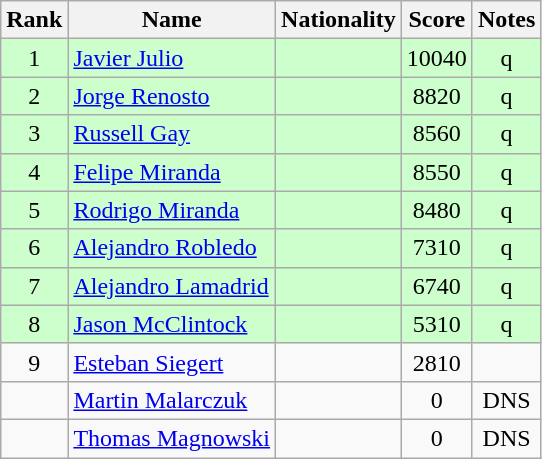<table class="wikitable sortable" style="text-align:center">
<tr>
<th>Rank</th>
<th>Name</th>
<th>Nationality</th>
<th>Score</th>
<th>Notes</th>
</tr>
<tr bgcolor=ccffcc>
<td>1</td>
<td align=left><a href='#'>Javier Julio</a></td>
<td align=left></td>
<td>10040</td>
<td>q</td>
</tr>
<tr bgcolor=ccffcc>
<td>2</td>
<td align=left><a href='#'>Jorge Renosto</a></td>
<td align=left></td>
<td>8820</td>
<td>q</td>
</tr>
<tr bgcolor=ccffcc>
<td>3</td>
<td align=left><a href='#'>Russell Gay</a></td>
<td align=left></td>
<td>8560</td>
<td>q</td>
</tr>
<tr bgcolor=ccffcc>
<td>4</td>
<td align=left><a href='#'>Felipe Miranda</a></td>
<td align=left></td>
<td>8550</td>
<td>q</td>
</tr>
<tr bgcolor=ccffcc>
<td>5</td>
<td align=left><a href='#'>Rodrigo Miranda</a></td>
<td align=left></td>
<td>8480</td>
<td>q</td>
</tr>
<tr bgcolor=ccffcc>
<td>6</td>
<td align=left><a href='#'>Alejandro Robledo</a></td>
<td align=left></td>
<td>7310</td>
<td>q</td>
</tr>
<tr bgcolor=ccffcc>
<td>7</td>
<td align=left><a href='#'>Alejandro Lamadrid</a></td>
<td align=left></td>
<td>6740</td>
<td>q</td>
</tr>
<tr bgcolor=ccffcc>
<td>8</td>
<td align=left><a href='#'>Jason McClintock</a></td>
<td align=left></td>
<td>5310</td>
<td>q</td>
</tr>
<tr>
<td>9</td>
<td align=left><a href='#'>Esteban Siegert</a></td>
<td align=left></td>
<td>2810</td>
<td></td>
</tr>
<tr>
<td></td>
<td align=left><a href='#'>Martin Malarczuk</a></td>
<td align=left></td>
<td>0</td>
<td>DNS</td>
</tr>
<tr>
<td></td>
<td align=left><a href='#'>Thomas Magnowski</a></td>
<td align=left></td>
<td>0</td>
<td>DNS</td>
</tr>
</table>
